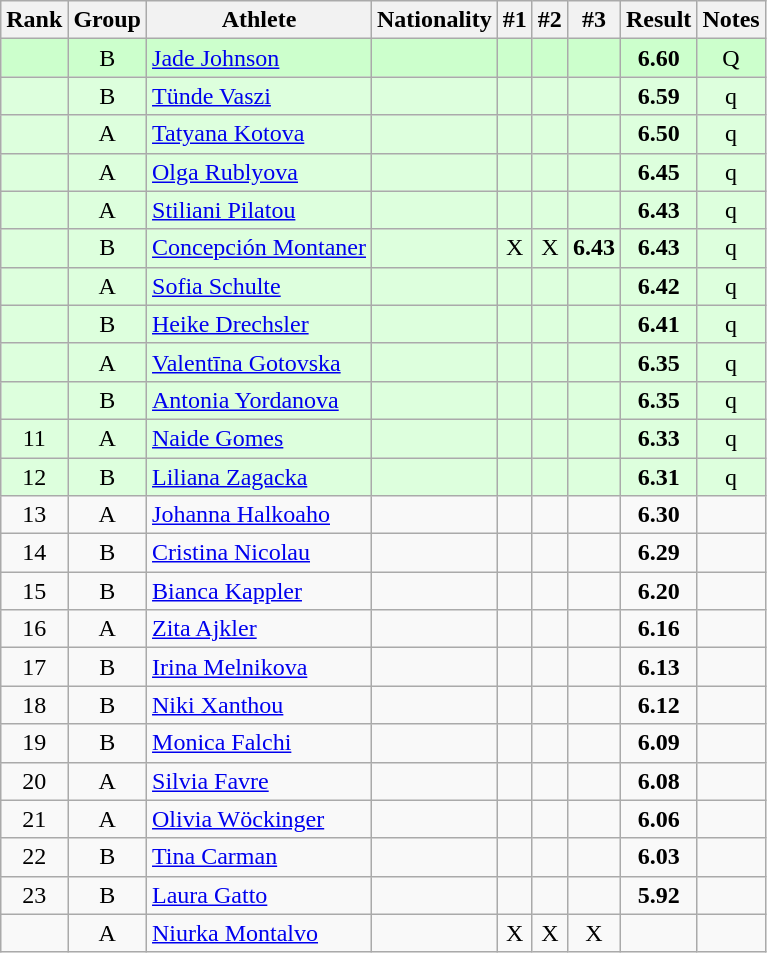<table class="wikitable sortable" style="text-align:center">
<tr>
<th>Rank</th>
<th>Group</th>
<th>Athlete</th>
<th>Nationality</th>
<th>#1</th>
<th>#2</th>
<th>#3</th>
<th>Result</th>
<th>Notes</th>
</tr>
<tr bgcolor=ccffcc>
<td></td>
<td>B</td>
<td align="left"><a href='#'>Jade Johnson</a></td>
<td align=left></td>
<td></td>
<td></td>
<td></td>
<td><strong>6.60</strong></td>
<td>Q</td>
</tr>
<tr bgcolor=ddffdd>
<td></td>
<td>B</td>
<td align="left"><a href='#'>Tünde Vaszi</a></td>
<td align=left></td>
<td></td>
<td></td>
<td></td>
<td><strong>6.59</strong></td>
<td>q</td>
</tr>
<tr bgcolor=ddffdd>
<td></td>
<td>A</td>
<td align="left"><a href='#'>Tatyana Kotova</a></td>
<td align=left></td>
<td></td>
<td></td>
<td></td>
<td><strong>6.50</strong></td>
<td>q</td>
</tr>
<tr bgcolor=ddffdd>
<td></td>
<td>A</td>
<td align="left"><a href='#'>Olga Rublyova</a></td>
<td align=left></td>
<td></td>
<td></td>
<td></td>
<td><strong>6.45</strong></td>
<td>q</td>
</tr>
<tr bgcolor=ddffdd>
<td></td>
<td>A</td>
<td align="left"><a href='#'>Stiliani Pilatou</a></td>
<td align=left></td>
<td></td>
<td></td>
<td></td>
<td><strong>6.43</strong></td>
<td>q</td>
</tr>
<tr bgcolor=ddffdd>
<td></td>
<td>B</td>
<td align="left"><a href='#'>Concepción Montaner</a></td>
<td align=left></td>
<td>X</td>
<td>X</td>
<td><strong>6.43</strong></td>
<td><strong>6.43</strong></td>
<td>q</td>
</tr>
<tr bgcolor=ddffdd>
<td></td>
<td>A</td>
<td align="left"><a href='#'>Sofia Schulte</a></td>
<td align=left></td>
<td></td>
<td></td>
<td></td>
<td><strong>6.42</strong></td>
<td>q</td>
</tr>
<tr bgcolor=ddffdd>
<td></td>
<td>B</td>
<td align="left"><a href='#'>Heike Drechsler</a></td>
<td align=left></td>
<td></td>
<td></td>
<td></td>
<td><strong>6.41</strong></td>
<td>q</td>
</tr>
<tr bgcolor=ddffdd>
<td></td>
<td>A</td>
<td align="left"><a href='#'>Valentīna Gotovska</a></td>
<td align=left></td>
<td></td>
<td></td>
<td></td>
<td><strong>6.35</strong></td>
<td>q</td>
</tr>
<tr bgcolor=ddffdd>
<td></td>
<td>B</td>
<td align="left"><a href='#'>Antonia Yordanova</a></td>
<td align=left></td>
<td></td>
<td></td>
<td></td>
<td><strong>6.35</strong></td>
<td>q</td>
</tr>
<tr bgcolor=ddffdd>
<td>11</td>
<td>A</td>
<td align="left"><a href='#'>Naide Gomes</a></td>
<td align=left></td>
<td></td>
<td></td>
<td></td>
<td><strong>6.33</strong></td>
<td>q</td>
</tr>
<tr bgcolor=ddffdd>
<td>12</td>
<td>B</td>
<td align="left"><a href='#'>Liliana Zagacka</a></td>
<td align=left></td>
<td></td>
<td></td>
<td></td>
<td><strong>6.31</strong></td>
<td>q</td>
</tr>
<tr>
<td>13</td>
<td>A</td>
<td align="left"><a href='#'>Johanna Halkoaho</a></td>
<td align=left></td>
<td></td>
<td></td>
<td></td>
<td><strong>6.30</strong></td>
<td></td>
</tr>
<tr>
<td>14</td>
<td>B</td>
<td align="left"><a href='#'>Cristina Nicolau</a></td>
<td align=left></td>
<td></td>
<td></td>
<td></td>
<td><strong>6.29</strong></td>
<td></td>
</tr>
<tr>
<td>15</td>
<td>B</td>
<td align="left"><a href='#'>Bianca Kappler</a></td>
<td align=left></td>
<td></td>
<td></td>
<td></td>
<td><strong>6.20</strong></td>
<td></td>
</tr>
<tr>
<td>16</td>
<td>A</td>
<td align="left"><a href='#'>Zita Ajkler</a></td>
<td align=left></td>
<td></td>
<td></td>
<td></td>
<td><strong>6.16</strong></td>
<td></td>
</tr>
<tr>
<td>17</td>
<td>B</td>
<td align="left"><a href='#'>Irina Melnikova</a></td>
<td align=left></td>
<td></td>
<td></td>
<td></td>
<td><strong>6.13</strong></td>
<td></td>
</tr>
<tr>
<td>18</td>
<td>B</td>
<td align="left"><a href='#'>Niki Xanthou</a></td>
<td align=left></td>
<td></td>
<td></td>
<td></td>
<td><strong>6.12</strong></td>
<td></td>
</tr>
<tr>
<td>19</td>
<td>B</td>
<td align="left"><a href='#'>Monica Falchi</a></td>
<td align=left></td>
<td></td>
<td></td>
<td></td>
<td><strong>6.09</strong></td>
<td></td>
</tr>
<tr>
<td>20</td>
<td>A</td>
<td align="left"><a href='#'>Silvia Favre</a></td>
<td align=left></td>
<td></td>
<td></td>
<td></td>
<td><strong>6.08</strong></td>
<td></td>
</tr>
<tr>
<td>21</td>
<td>A</td>
<td align="left"><a href='#'>Olivia Wöckinger</a></td>
<td align=left></td>
<td></td>
<td></td>
<td></td>
<td><strong>6.06</strong></td>
<td></td>
</tr>
<tr>
<td>22</td>
<td>B</td>
<td align="left"><a href='#'>Tina Carman</a></td>
<td align=left></td>
<td></td>
<td></td>
<td></td>
<td><strong>6.03</strong></td>
<td></td>
</tr>
<tr>
<td>23</td>
<td>B</td>
<td align="left"><a href='#'>Laura Gatto</a></td>
<td align=left></td>
<td></td>
<td></td>
<td></td>
<td><strong>5.92</strong></td>
<td></td>
</tr>
<tr>
<td></td>
<td>A</td>
<td align="left"><a href='#'>Niurka Montalvo</a></td>
<td align=left></td>
<td>X</td>
<td>X</td>
<td>X</td>
<td><strong></strong></td>
<td></td>
</tr>
</table>
